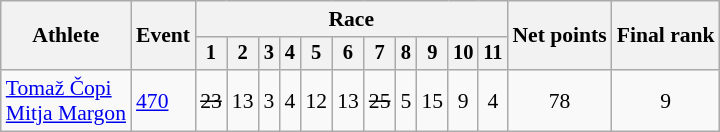<table class="wikitable" style="font-size:90%">
<tr>
<th rowspan="2">Athlete</th>
<th rowspan="2">Event</th>
<th colspan=11>Race</th>
<th rowspan=2>Net points</th>
<th rowspan=2>Final rank</th>
</tr>
<tr style="font-size:95%">
<th>1</th>
<th>2</th>
<th>3</th>
<th>4</th>
<th>5</th>
<th>6</th>
<th>7</th>
<th>8</th>
<th>9</th>
<th>10</th>
<th>11</th>
</tr>
<tr align=center>
<td align=left><a href='#'>Tomaž Čopi</a><br><a href='#'>Mitja Margon</a></td>
<td align=left><a href='#'>470</a></td>
<td><s>23</s></td>
<td>13</td>
<td>3</td>
<td>4</td>
<td>12</td>
<td>13</td>
<td><s>25</s></td>
<td>5</td>
<td>15</td>
<td>9</td>
<td>4</td>
<td>78</td>
<td>9</td>
</tr>
</table>
